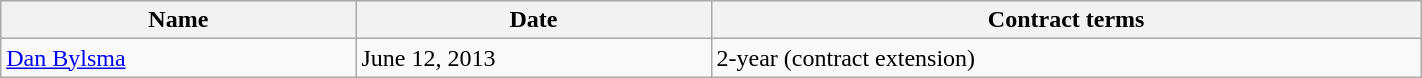<table class="wikitable" style="width:75%;">
<tr style="text-align:center; background:#ddd;">
<th style="width:25%;">Name</th>
<th style="width:25%;">Date</th>
<th style="width:50%;">Contract terms</th>
</tr>
<tr>
<td><a href='#'>Dan Bylsma</a></td>
<td>June 12, 2013</td>
<td>2-year (contract extension)</td>
</tr>
</table>
